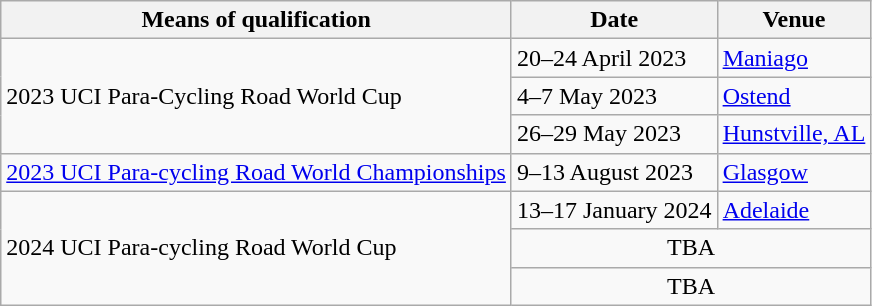<table class="wikitable">
<tr>
<th>Means of qualification</th>
<th>Date</th>
<th>Venue</th>
</tr>
<tr>
<td rowspan="3">2023 UCI Para-Cycling Road World Cup</td>
<td>20–24 April 2023</td>
<td> <a href='#'>Maniago</a></td>
</tr>
<tr>
<td>4–7 May 2023</td>
<td> <a href='#'>Ostend</a></td>
</tr>
<tr>
<td>26–29 May 2023</td>
<td> <a href='#'>Hunstville, AL</a></td>
</tr>
<tr>
<td><a href='#'>2023 UCI Para-cycling Road World Championships</a></td>
<td>9–13 August 2023</td>
<td> <a href='#'>Glasgow</a></td>
</tr>
<tr>
<td rowspan=3>2024 UCI Para-cycling Road World Cup</td>
<td>13–17 January 2024</td>
<td> <a href='#'>Adelaide</a></td>
</tr>
<tr>
<td align=center colspan=2>TBA</td>
</tr>
<tr>
<td align=center colspan=2>TBA</td>
</tr>
</table>
